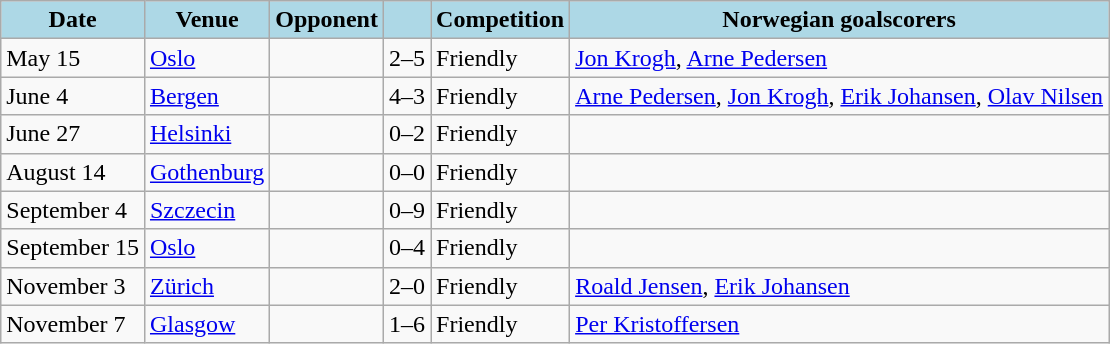<table class="wikitable">
<tr>
<th style="background: lightblue;">Date</th>
<th style="background: lightblue;">Venue</th>
<th style="background: lightblue;">Opponent</th>
<th style="background: lightblue;" align=center></th>
<th style="background: lightblue;" align=center>Competition</th>
<th style="background: lightblue;">Norwegian goalscorers</th>
</tr>
<tr>
<td>May 15</td>
<td><a href='#'>Oslo</a></td>
<td></td>
<td>2–5</td>
<td>Friendly</td>
<td><a href='#'>Jon Krogh</a>, <a href='#'>Arne Pedersen</a></td>
</tr>
<tr>
<td>June 4</td>
<td><a href='#'>Bergen</a></td>
<td></td>
<td>4–3</td>
<td>Friendly</td>
<td><a href='#'>Arne Pedersen</a>, <a href='#'>Jon Krogh</a>, <a href='#'>Erik Johansen</a>, <a href='#'>Olav Nilsen</a></td>
</tr>
<tr>
<td>June 27</td>
<td><a href='#'>Helsinki</a></td>
<td></td>
<td>0–2</td>
<td>Friendly</td>
<td></td>
</tr>
<tr>
<td>August 14</td>
<td><a href='#'>Gothenburg</a></td>
<td></td>
<td>0–0</td>
<td>Friendly</td>
<td></td>
</tr>
<tr>
<td>September 4</td>
<td><a href='#'>Szczecin</a></td>
<td></td>
<td>0–9</td>
<td>Friendly</td>
<td></td>
</tr>
<tr>
<td>September 15</td>
<td><a href='#'>Oslo</a></td>
<td></td>
<td>0–4</td>
<td>Friendly</td>
<td></td>
</tr>
<tr>
<td>November 3</td>
<td><a href='#'>Zürich</a></td>
<td></td>
<td>2–0</td>
<td>Friendly</td>
<td><a href='#'>Roald Jensen</a>, <a href='#'>Erik Johansen</a></td>
</tr>
<tr>
<td>November 7</td>
<td><a href='#'>Glasgow</a></td>
<td></td>
<td>1–6</td>
<td>Friendly</td>
<td><a href='#'>Per Kristoffersen</a></td>
</tr>
</table>
